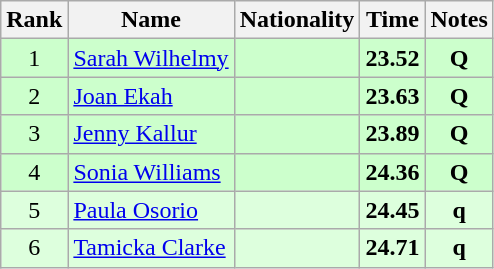<table class="wikitable sortable" style="text-align:center">
<tr>
<th>Rank</th>
<th>Name</th>
<th>Nationality</th>
<th>Time</th>
<th>Notes</th>
</tr>
<tr bgcolor=ccffcc>
<td>1</td>
<td align=left><a href='#'>Sarah Wilhelmy</a></td>
<td align=left></td>
<td><strong>23.52</strong></td>
<td><strong>Q</strong></td>
</tr>
<tr bgcolor=ccffcc>
<td>2</td>
<td align=left><a href='#'>Joan Ekah</a></td>
<td align=left></td>
<td><strong>23.63</strong></td>
<td><strong>Q</strong></td>
</tr>
<tr bgcolor=ccffcc>
<td>3</td>
<td align=left><a href='#'>Jenny Kallur</a></td>
<td align=left></td>
<td><strong>23.89</strong></td>
<td><strong>Q</strong></td>
</tr>
<tr bgcolor=ccffcc>
<td>4</td>
<td align=left><a href='#'>Sonia Williams</a></td>
<td align=left></td>
<td><strong>24.36</strong></td>
<td><strong>Q</strong></td>
</tr>
<tr bgcolor=ddffdd>
<td>5</td>
<td align=left><a href='#'>Paula Osorio</a></td>
<td align=left></td>
<td><strong>24.45</strong></td>
<td><strong>q</strong></td>
</tr>
<tr bgcolor=ddffdd>
<td>6</td>
<td align=left><a href='#'>Tamicka Clarke</a></td>
<td align=left></td>
<td><strong>24.71</strong></td>
<td><strong>q</strong></td>
</tr>
</table>
